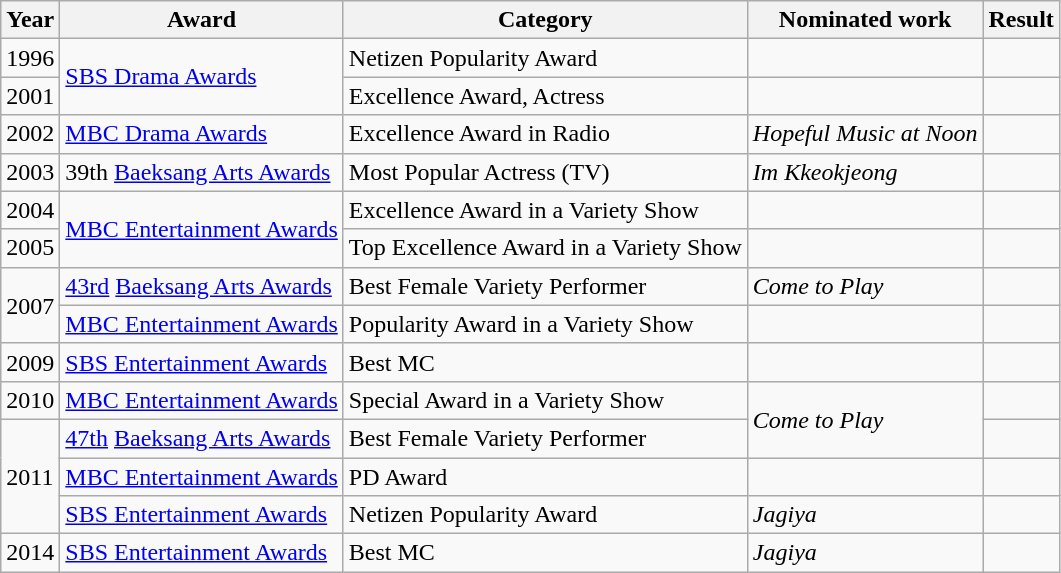<table class="wikitable">
<tr>
<th>Year</th>
<th>Award</th>
<th>Category</th>
<th>Nominated work</th>
<th>Result</th>
</tr>
<tr>
<td>1996</td>
<td rowspan="2"><a href='#'>SBS Drama Awards</a></td>
<td>Netizen Popularity Award</td>
<td></td>
<td></td>
</tr>
<tr>
<td>2001</td>
<td>Excellence Award, Actress</td>
<td></td>
<td></td>
</tr>
<tr>
<td>2002</td>
<td><a href='#'>MBC Drama Awards</a></td>
<td>Excellence Award in Radio</td>
<td><em>Hopeful Music at Noon</em></td>
<td></td>
</tr>
<tr>
<td>2003</td>
<td>39th <a href='#'>Baeksang Arts Awards</a></td>
<td>Most Popular Actress (TV)</td>
<td><em>Im Kkeokjeong</em></td>
<td></td>
</tr>
<tr>
<td>2004</td>
<td rowspan="2"><a href='#'>MBC Entertainment Awards</a></td>
<td>Excellence Award in a Variety Show</td>
<td></td>
<td></td>
</tr>
<tr>
<td>2005</td>
<td>Top Excellence Award in a Variety Show</td>
<td></td>
<td></td>
</tr>
<tr>
<td rowspan=2>2007</td>
<td><a href='#'>43rd</a> <a href='#'>Baeksang Arts Awards</a></td>
<td>Best Female Variety Performer</td>
<td><em>Come to Play</em></td>
<td></td>
</tr>
<tr>
<td><a href='#'>MBC Entertainment Awards</a></td>
<td>Popularity Award in a Variety Show</td>
<td></td>
<td></td>
</tr>
<tr>
<td>2009</td>
<td><a href='#'>SBS Entertainment Awards</a></td>
<td>Best MC</td>
<td></td>
<td></td>
</tr>
<tr>
<td>2010</td>
<td><a href='#'>MBC Entertainment Awards</a></td>
<td>Special Award in a Variety Show</td>
<td rowspan=2><em>Come to Play</em></td>
<td></td>
</tr>
<tr>
<td rowspan=3>2011</td>
<td><a href='#'>47th</a> <a href='#'>Baeksang Arts Awards</a></td>
<td>Best Female Variety Performer</td>
<td></td>
</tr>
<tr>
<td><a href='#'>MBC Entertainment Awards</a></td>
<td>PD Award</td>
<td></td>
<td></td>
</tr>
<tr>
<td><a href='#'>SBS Entertainment Awards</a></td>
<td>Netizen Popularity Award</td>
<td><em>Jagiya</em></td>
<td></td>
</tr>
<tr>
<td>2014</td>
<td><a href='#'>SBS Entertainment Awards</a></td>
<td>Best MC</td>
<td><em>Jagiya</em></td>
<td></td>
</tr>
</table>
